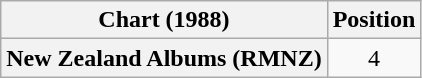<table class="wikitable plainrowheaders" style="text-align:center;">
<tr>
<th>Chart (1988)</th>
<th>Position</th>
</tr>
<tr>
<th scope="row">New Zealand Albums (RMNZ)</th>
<td>4</td>
</tr>
</table>
